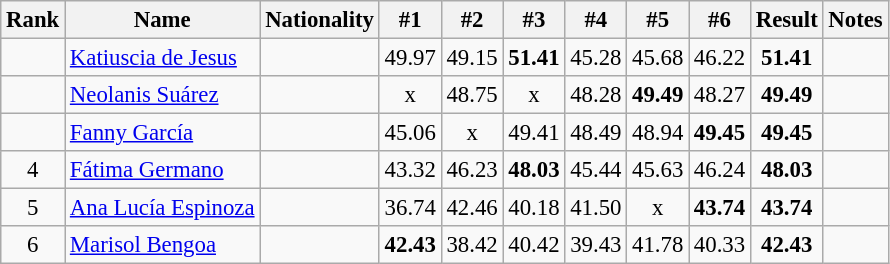<table class="wikitable sortable" style="text-align:center;font-size:95%">
<tr>
<th>Rank</th>
<th>Name</th>
<th>Nationality</th>
<th>#1</th>
<th>#2</th>
<th>#3</th>
<th>#4</th>
<th>#5</th>
<th>#6</th>
<th>Result</th>
<th>Notes</th>
</tr>
<tr>
<td></td>
<td align=left><a href='#'>Katiuscia de Jesus</a></td>
<td align=left></td>
<td>49.97</td>
<td>49.15</td>
<td><strong>51.41</strong></td>
<td>45.28</td>
<td>45.68</td>
<td>46.22</td>
<td><strong>51.41</strong></td>
<td></td>
</tr>
<tr>
<td></td>
<td align=left><a href='#'>Neolanis Suárez</a></td>
<td align=left></td>
<td>x</td>
<td>48.75</td>
<td>x</td>
<td>48.28</td>
<td><strong>49.49</strong></td>
<td>48.27</td>
<td><strong>49.49</strong></td>
<td></td>
</tr>
<tr>
<td></td>
<td align=left><a href='#'>Fanny García</a></td>
<td align=left></td>
<td>45.06</td>
<td>x</td>
<td>49.41</td>
<td>48.49</td>
<td>48.94</td>
<td><strong>49.45</strong></td>
<td><strong>49.45</strong></td>
<td></td>
</tr>
<tr>
<td>4</td>
<td align=left><a href='#'>Fátima Germano</a></td>
<td align=left></td>
<td>43.32</td>
<td>46.23</td>
<td><strong>48.03</strong></td>
<td>45.44</td>
<td>45.63</td>
<td>46.24</td>
<td><strong>48.03</strong></td>
<td></td>
</tr>
<tr>
<td>5</td>
<td align=left><a href='#'>Ana Lucía Espinoza</a></td>
<td align=left></td>
<td>36.74</td>
<td>42.46</td>
<td>40.18</td>
<td>41.50</td>
<td>x</td>
<td><strong>43.74</strong></td>
<td><strong>43.74</strong></td>
<td></td>
</tr>
<tr>
<td>6</td>
<td align=left><a href='#'>Marisol Bengoa</a></td>
<td align=left></td>
<td><strong>42.43</strong></td>
<td>38.42</td>
<td>40.42</td>
<td>39.43</td>
<td>41.78</td>
<td>40.33</td>
<td><strong>42.43</strong></td>
<td></td>
</tr>
</table>
